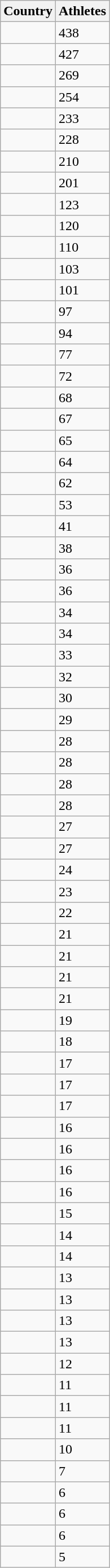<table class="wikitable collapsible collapsed sortable" style="border:90">
<tr>
<th>Country</th>
<th>Athletes</th>
</tr>
<tr>
<td></td>
<td>438</td>
</tr>
<tr>
<td></td>
<td>427</td>
</tr>
<tr>
<td></td>
<td>269</td>
</tr>
<tr>
<td></td>
<td>254</td>
</tr>
<tr>
<td></td>
<td>233</td>
</tr>
<tr>
<td></td>
<td>228</td>
</tr>
<tr>
<td></td>
<td>210</td>
</tr>
<tr>
<td></td>
<td>201</td>
</tr>
<tr>
<td></td>
<td>123</td>
</tr>
<tr>
<td></td>
<td>120</td>
</tr>
<tr>
<td></td>
<td>110</td>
</tr>
<tr>
<td></td>
<td>103</td>
</tr>
<tr>
<td></td>
<td>101</td>
</tr>
<tr>
<td></td>
<td>97</td>
</tr>
<tr>
<td></td>
<td>94</td>
</tr>
<tr>
<td></td>
<td>77</td>
</tr>
<tr>
<td></td>
<td>72</td>
</tr>
<tr>
<td></td>
<td>68</td>
</tr>
<tr>
<td></td>
<td>67</td>
</tr>
<tr>
<td></td>
<td>65</td>
</tr>
<tr>
<td></td>
<td>64</td>
</tr>
<tr>
<td></td>
<td>62</td>
</tr>
<tr>
<td></td>
<td>53</td>
</tr>
<tr>
<td></td>
<td>41</td>
</tr>
<tr>
<td></td>
<td>38</td>
</tr>
<tr>
<td></td>
<td>36</td>
</tr>
<tr>
<td></td>
<td>36</td>
</tr>
<tr>
<td></td>
<td>34</td>
</tr>
<tr>
<td></td>
<td>34</td>
</tr>
<tr>
<td></td>
<td>33</td>
</tr>
<tr>
<td></td>
<td>32</td>
</tr>
<tr>
<td></td>
<td>30</td>
</tr>
<tr>
<td></td>
<td>29</td>
</tr>
<tr>
<td></td>
<td>28</td>
</tr>
<tr>
<td></td>
<td>28</td>
</tr>
<tr>
<td></td>
<td>28</td>
</tr>
<tr>
<td></td>
<td>28</td>
</tr>
<tr>
<td></td>
<td>27</td>
</tr>
<tr>
<td></td>
<td>27</td>
</tr>
<tr>
<td></td>
<td>24</td>
</tr>
<tr>
<td></td>
<td>23</td>
</tr>
<tr>
<td></td>
<td>22</td>
</tr>
<tr>
<td></td>
<td>21</td>
</tr>
<tr>
<td></td>
<td>21</td>
</tr>
<tr>
<td></td>
<td>21</td>
</tr>
<tr>
<td></td>
<td>21</td>
</tr>
<tr>
<td></td>
<td>19</td>
</tr>
<tr>
<td></td>
<td>18</td>
</tr>
<tr>
<td></td>
<td>17</td>
</tr>
<tr>
<td></td>
<td>17</td>
</tr>
<tr>
<td></td>
<td>17</td>
</tr>
<tr>
<td></td>
<td>16</td>
</tr>
<tr>
<td></td>
<td>16</td>
</tr>
<tr>
<td></td>
<td>16</td>
</tr>
<tr>
<td></td>
<td>16</td>
</tr>
<tr>
<td></td>
<td>15</td>
</tr>
<tr>
<td></td>
<td>14</td>
</tr>
<tr>
<td></td>
<td>14</td>
</tr>
<tr>
<td></td>
<td>13</td>
</tr>
<tr>
<td></td>
<td>13</td>
</tr>
<tr>
<td></td>
<td>13</td>
</tr>
<tr>
<td></td>
<td>13</td>
</tr>
<tr>
<td></td>
<td>12</td>
</tr>
<tr>
<td></td>
<td>11</td>
</tr>
<tr>
<td></td>
<td>11</td>
</tr>
<tr>
<td></td>
<td>11</td>
</tr>
<tr>
<td></td>
<td>10</td>
</tr>
<tr>
<td></td>
<td>7</td>
</tr>
<tr>
<td></td>
<td>6</td>
</tr>
<tr>
<td></td>
<td>6</td>
</tr>
<tr>
<td></td>
<td>6</td>
</tr>
<tr>
<td></td>
<td>5</td>
</tr>
</table>
